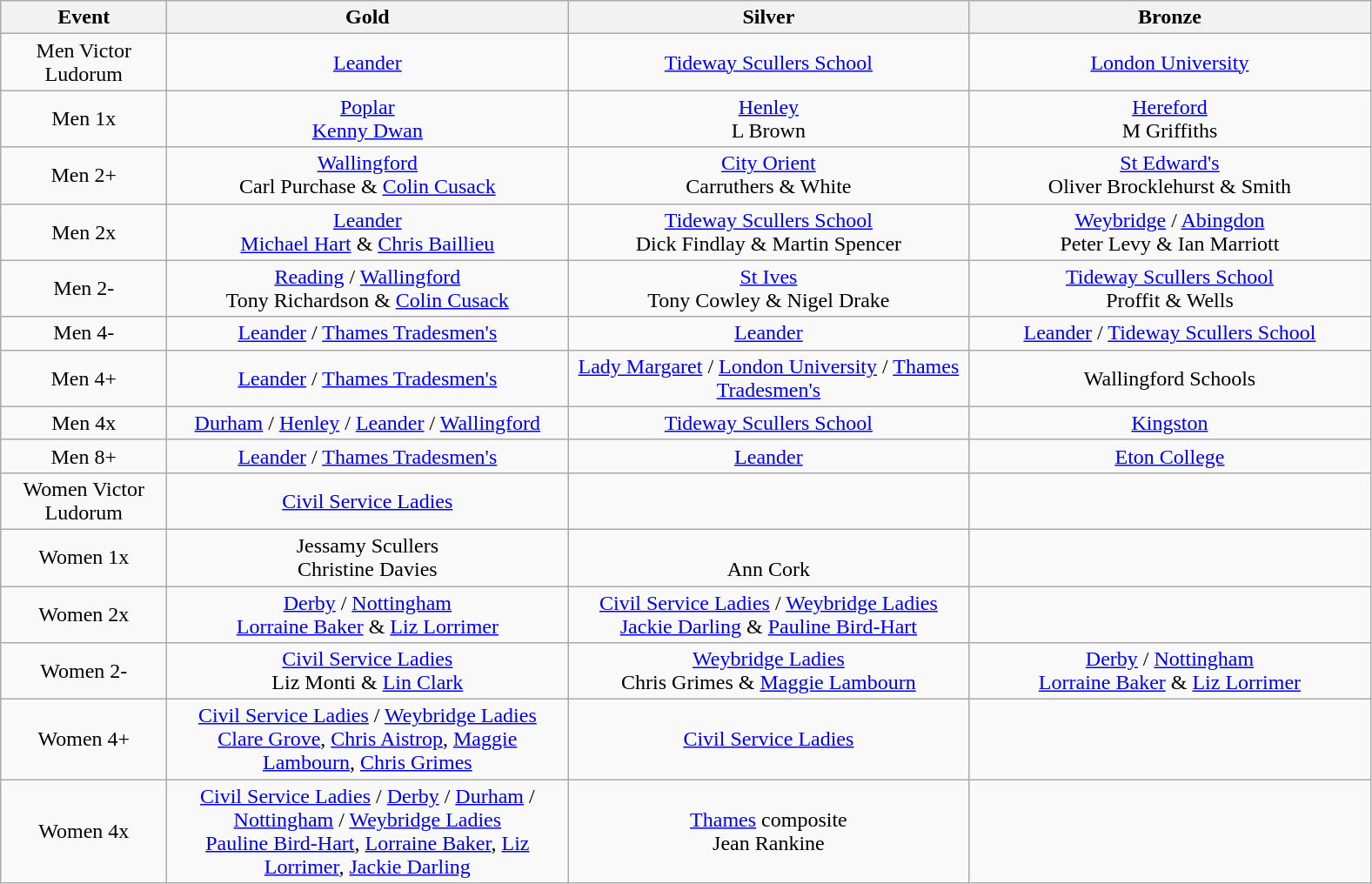<table class="wikitable" style="text-align:center">
<tr>
<th width=120>Event</th>
<th width=300>Gold</th>
<th width=300>Silver</th>
<th width=300>Bronze</th>
</tr>
<tr>
<td>Men Victor Ludorum</td>
<td><a href='#'>Leander</a></td>
<td><a href='#'>Tideway Scullers School</a></td>
<td><a href='#'>London University</a></td>
</tr>
<tr>
<td>Men 1x</td>
<td><a href='#'>Poplar</a><br><a href='#'>Kenny Dwan</a></td>
<td><a href='#'>Henley</a><br> L Brown</td>
<td><a href='#'>Hereford</a><br>M Griffiths</td>
</tr>
<tr>
<td>Men 2+</td>
<td><a href='#'>Wallingford</a> <br>Carl Purchase & <a href='#'>Colin Cusack</a></td>
<td><a href='#'>City Orient</a><br>Carruthers & White</td>
<td><a href='#'>St Edward's</a> <br>Oliver Brocklehurst & Smith</td>
</tr>
<tr>
<td>Men 2x</td>
<td><a href='#'>Leander</a><br><a href='#'>Michael Hart</a> & <a href='#'>Chris Baillieu</a></td>
<td><a href='#'>Tideway Scullers School</a><br>Dick Findlay & Martin Spencer</td>
<td><a href='#'>Weybridge</a> / <a href='#'>Abingdon</a> <br>Peter Levy & Ian Marriott</td>
</tr>
<tr>
<td>Men 2-</td>
<td><a href='#'>Reading</a> / <a href='#'>Wallingford</a> <br>Tony Richardson & <a href='#'>Colin Cusack</a></td>
<td><a href='#'>St Ives</a> <br>Tony Cowley & Nigel Drake</td>
<td><a href='#'>Tideway Scullers School</a><br>Proffit & Wells</td>
</tr>
<tr>
<td>Men 4-</td>
<td><a href='#'>Leander</a> / <a href='#'>Thames Tradesmen's</a></td>
<td><a href='#'>Leander</a></td>
<td><a href='#'>Leander</a> / <a href='#'>Tideway Scullers School</a></td>
</tr>
<tr>
<td>Men 4+</td>
<td><a href='#'>Leander</a> / <a href='#'>Thames Tradesmen's</a></td>
<td><a href='#'>Lady Margaret</a> / <a href='#'>London University</a> / <a href='#'>Thames Tradesmen's</a></td>
<td>Wallingford Schools</td>
</tr>
<tr>
<td>Men 4x</td>
<td><a href='#'>Durham</a> / <a href='#'>Henley</a> / <a href='#'>Leander</a> / <a href='#'>Wallingford</a></td>
<td><a href='#'>Tideway Scullers School</a></td>
<td><a href='#'>Kingston</a></td>
</tr>
<tr>
<td>Men 8+</td>
<td><a href='#'>Leander</a> / <a href='#'>Thames Tradesmen's</a></td>
<td><a href='#'>Leander</a></td>
<td><a href='#'>Eton College</a></td>
</tr>
<tr>
<td>Women Victor Ludorum</td>
<td><a href='#'>Civil Service Ladies</a></td>
<td></td>
<td></td>
</tr>
<tr>
<td>Women 1x</td>
<td>Jessamy Scullers <br> Christine Davies</td>
<td><br>Ann Cork</td>
<td></td>
</tr>
<tr>
<td>Women 2x</td>
<td><a href='#'>Derby</a> / <a href='#'>Nottingham</a> <br><a href='#'>Lorraine Baker</a> & <a href='#'>Liz Lorrimer</a></td>
<td><a href='#'>Civil Service Ladies</a> / <a href='#'>Weybridge Ladies</a><br><a href='#'>Jackie Darling</a> & <a href='#'>Pauline Bird-Hart</a></td>
<td></td>
</tr>
<tr>
<td>Women 2-</td>
<td><a href='#'>Civil Service Ladies</a> <br>Liz Monti & <a href='#'>Lin Clark</a></td>
<td><a href='#'>Weybridge Ladies</a><br> Chris Grimes & <a href='#'>Maggie Lambourn</a></td>
<td><a href='#'>Derby</a> / <a href='#'>Nottingham</a> <br><a href='#'>Lorraine Baker</a> & <a href='#'>Liz Lorrimer</a></td>
</tr>
<tr>
<td>Women 4+</td>
<td><a href='#'>Civil Service Ladies</a> / <a href='#'>Weybridge Ladies</a><br> <a href='#'>Clare Grove</a>, <a href='#'>Chris Aistrop</a>, <a href='#'>Maggie Lambourn</a>, <a href='#'>Chris Grimes</a></td>
<td><a href='#'>Civil Service Ladies</a></td>
<td></td>
</tr>
<tr>
<td>Women 4x</td>
<td><a href='#'>Civil Service Ladies</a> / <a href='#'>Derby</a> / <a href='#'>Durham</a> / <a href='#'>Nottingham</a> / <a href='#'>Weybridge Ladies</a><br><a href='#'>Pauline Bird-Hart</a>, <a href='#'>Lorraine Baker</a>, <a href='#'>Liz Lorrimer</a>, <a href='#'>Jackie Darling</a></td>
<td><a href='#'>Thames</a> composite<br>Jean Rankine</td>
<td></td>
</tr>
</table>
